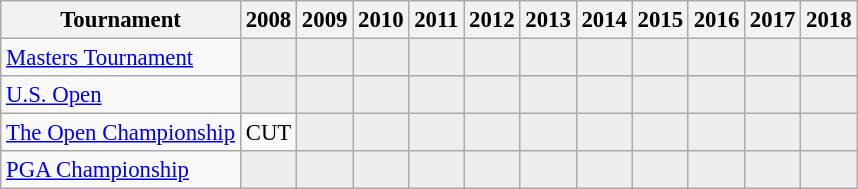<table class="wikitable" style="font-size:95%;text-align:center;">
<tr>
<th>Tournament</th>
<th>2008</th>
<th>2009</th>
<th>2010</th>
<th>2011</th>
<th>2012</th>
<th>2013</th>
<th>2014</th>
<th>2015</th>
<th>2016</th>
<th>2017</th>
<th>2018</th>
</tr>
<tr>
<td align=left><a href='#'>Masters Tournament</a></td>
<td style="background:#eeeeee;"></td>
<td style="background:#eeeeee;"></td>
<td style="background:#eeeeee;"></td>
<td style="background:#eeeeee;"></td>
<td style="background:#eeeeee;"></td>
<td style="background:#eeeeee;"></td>
<td style="background:#eeeeee;"></td>
<td style="background:#eeeeee;"></td>
<td style="background:#eeeeee;"></td>
<td style="background:#eeeeee;"></td>
<td style="background:#eeeeee;"></td>
</tr>
<tr>
<td align=left><a href='#'>U.S. Open</a></td>
<td style="background:#eeeeee;"></td>
<td style="background:#eeeeee;"></td>
<td style="background:#eeeeee;"></td>
<td style="background:#eeeeee;"></td>
<td style="background:#eeeeee;"></td>
<td style="background:#eeeeee;"></td>
<td style="background:#eeeeee;"></td>
<td style="background:#eeeeee;"></td>
<td style="background:#eeeeee;"></td>
<td style="background:#eeeeee;"></td>
<td style="background:#eeeeee;"></td>
</tr>
<tr>
<td align=left><a href='#'>The Open Championship</a></td>
<td>CUT</td>
<td style="background:#eeeeee;"></td>
<td style="background:#eeeeee;"></td>
<td style="background:#eeeeee;"></td>
<td style="background:#eeeeee;"></td>
<td style="background:#eeeeee;"></td>
<td style="background:#eeeeee;"></td>
<td style="background:#eeeeee;"></td>
<td style="background:#eeeeee;"></td>
<td style="background:#eeeeee;"></td>
<td style="background:#eeeeee;"></td>
</tr>
<tr>
<td align=left><a href='#'>PGA Championship</a></td>
<td style="background:#eeeeee;"></td>
<td style="background:#eeeeee;"></td>
<td style="background:#eeeeee;"></td>
<td style="background:#eeeeee;"></td>
<td style="background:#eeeeee;"></td>
<td style="background:#eeeeee;"></td>
<td style="background:#eeeeee;"></td>
<td style="background:#eeeeee;"></td>
<td style="background:#eeeeee;"></td>
<td style="background:#eeeeee;"></td>
<td style="background:#eeeeee;"></td>
</tr>
</table>
